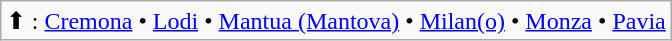<table class="wikitable">
<tr>
<td>⬆ : <a href='#'>Cremona</a> • <a href='#'>Lodi</a> • <a href='#'>Mantua (Mantova)</a> • <a href='#'>Milan(o)</a> • <a href='#'>Monza</a> • <a href='#'>Pavia</a></td>
</tr>
</table>
